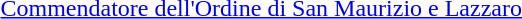<table>
<tr>
<td rowspan=2 style="width:60px; vertical-align:top;"></td>
<td><a href='#'>Commendatore dell'Ordine di San Maurizio e Lazzaro</a></td>
</tr>
<tr>
<td></td>
</tr>
</table>
